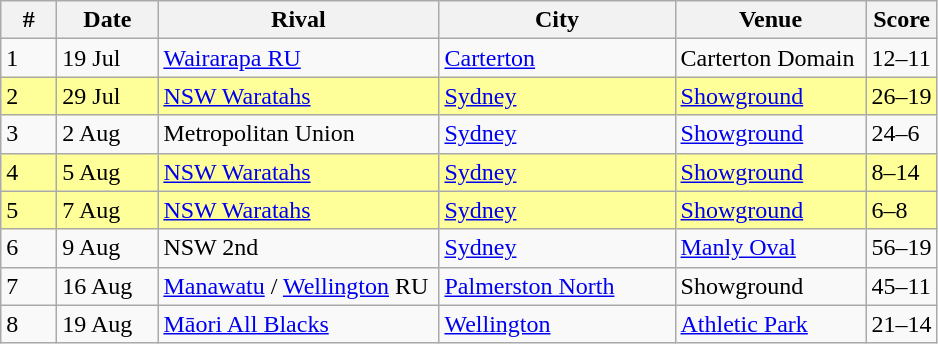<table class="wikitable sortable">
<tr>
<th width=30px>#</th>
<th width=60px>Date</th>
<th width=180px>Rival</th>
<th width=150px>City</th>
<th width=120px>Venue</th>
<th width=40px>Score</th>
</tr>
<tr>
<td>1</td>
<td>19 Jul</td>
<td><a href='#'>Wairarapa RU</a></td>
<td><a href='#'>Carterton</a></td>
<td>Carterton Domain</td>
<td>12–11</td>
</tr>
<tr bgcolor=#ffff99>
<td>2</td>
<td>29 Jul</td>
<td><a href='#'>NSW Waratahs</a> </td>
<td><a href='#'>Sydney</a></td>
<td><a href='#'>Showground</a></td>
<td>26–19</td>
</tr>
<tr>
<td>3</td>
<td>2 Aug</td>
<td>Metropolitan Union</td>
<td><a href='#'>Sydney</a></td>
<td><a href='#'>Showground</a></td>
<td>24–6</td>
</tr>
<tr bgcolor=#ffff99>
<td>4</td>
<td>5 Aug</td>
<td><a href='#'>NSW Waratahs</a> </td>
<td><a href='#'>Sydney</a></td>
<td><a href='#'>Showground</a></td>
<td>8–14</td>
</tr>
<tr bgcolor=#ffff99>
<td>5</td>
<td>7 Aug</td>
<td><a href='#'>NSW Waratahs</a> </td>
<td><a href='#'>Sydney</a></td>
<td><a href='#'>Showground</a></td>
<td>6–8</td>
</tr>
<tr>
<td>6</td>
<td>9 Aug</td>
<td>NSW 2nd</td>
<td><a href='#'>Sydney</a></td>
<td><a href='#'>Manly Oval</a></td>
<td>56–19</td>
</tr>
<tr>
<td>7</td>
<td>16 Aug</td>
<td><a href='#'>Manawatu</a> / <a href='#'>Wellington</a> RU</td>
<td><a href='#'>Palmerston North</a></td>
<td>Showground</td>
<td>45–11</td>
</tr>
<tr>
<td>8</td>
<td>19 Aug</td>
<td><a href='#'>Māori All Blacks</a></td>
<td><a href='#'>Wellington</a></td>
<td><a href='#'>Athletic Park</a></td>
<td>21–14</td>
</tr>
</table>
